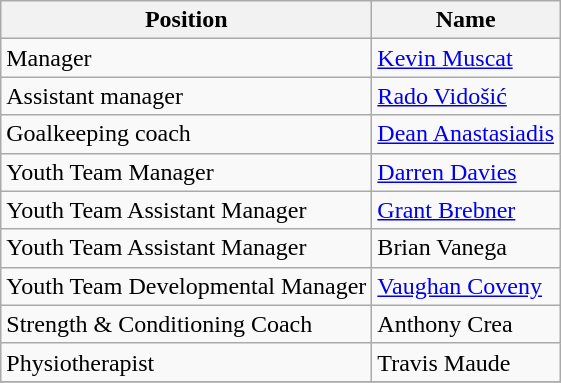<table class="wikitable">
<tr>
<th>Position</th>
<th>Name</th>
</tr>
<tr>
<td>Manager</td>
<td> <a href='#'>Kevin Muscat</a></td>
</tr>
<tr>
<td>Assistant manager</td>
<td> <a href='#'>Rado Vidošić</a></td>
</tr>
<tr>
<td>Goalkeeping coach</td>
<td> <a href='#'>Dean Anastasiadis</a></td>
</tr>
<tr>
<td>Youth Team Manager</td>
<td> <a href='#'>Darren Davies</a></td>
</tr>
<tr>
<td>Youth Team Assistant Manager</td>
<td> <a href='#'>Grant Brebner</a></td>
</tr>
<tr>
<td>Youth Team Assistant Manager</td>
<td> Brian Vanega</td>
</tr>
<tr>
<td>Youth Team Developmental Manager</td>
<td> <a href='#'>Vaughan Coveny</a></td>
</tr>
<tr>
<td>Strength & Conditioning Coach</td>
<td> Anthony Crea</td>
</tr>
<tr>
<td>Physiotherapist</td>
<td> Travis Maude</td>
</tr>
<tr>
</tr>
</table>
